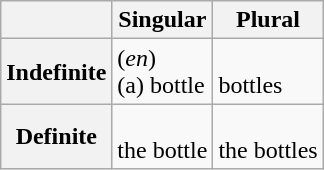<table cellpadding="4" style="padding: 0.5em;">
<tr align="center">
<td><br><table class=wikitable>
<tr>
<th></th>
<th>Singular</th>
<th>Plural</th>
</tr>
<tr>
<th>Indefinite</th>
<td>(<em>en</em>) <br>(a) bottle</td>
<td><br>bottles</td>
</tr>
<tr>
<th>Definite</th>
<td><br>the bottle</td>
<td><br>the bottles</td>
</tr>
</table>
</td>
</tr>
</table>
